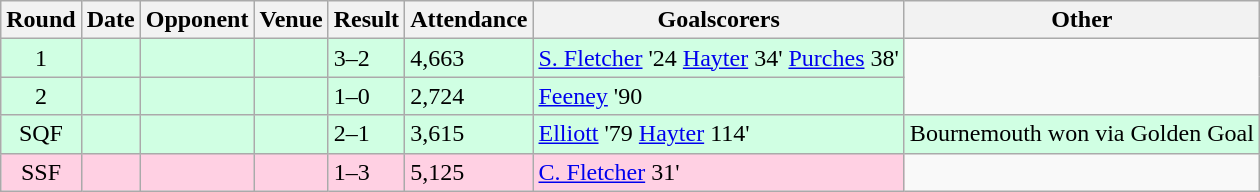<table class="wikitable">
<tr>
<th>Round</th>
<th>Date</th>
<th>Opponent</th>
<th>Venue</th>
<th>Result</th>
<th>Attendance</th>
<th>Goalscorers</th>
<th>Other</th>
</tr>
<tr style="background-color: #d0ffe3;">
<td align="center">1</td>
<td></td>
<td></td>
<td></td>
<td>3–2</td>
<td>4,663</td>
<td><a href='#'>S. Fletcher</a> '24 <a href='#'>Hayter</a> 34' <a href='#'>Purches</a> 38'</td>
</tr>
<tr style="background-color: #d0ffe3;">
<td align="center">2</td>
<td></td>
<td></td>
<td></td>
<td>1–0</td>
<td>2,724</td>
<td><a href='#'>Feeney</a> '90</td>
</tr>
<tr style="background-color: #d0ffe3;">
<td align="center">SQF</td>
<td></td>
<td></td>
<td></td>
<td>2–1</td>
<td>3,615</td>
<td><a href='#'>Elliott</a> '79 <a href='#'>Hayter</a> 114'</td>
<td>Bournemouth won via Golden Goal</td>
</tr>
<tr style="background-color: #ffd0e3;">
<td align="center">SSF</td>
<td></td>
<td></td>
<td></td>
<td>1–3</td>
<td>5,125</td>
<td><a href='#'>C. Fletcher</a> 31'</td>
</tr>
</table>
